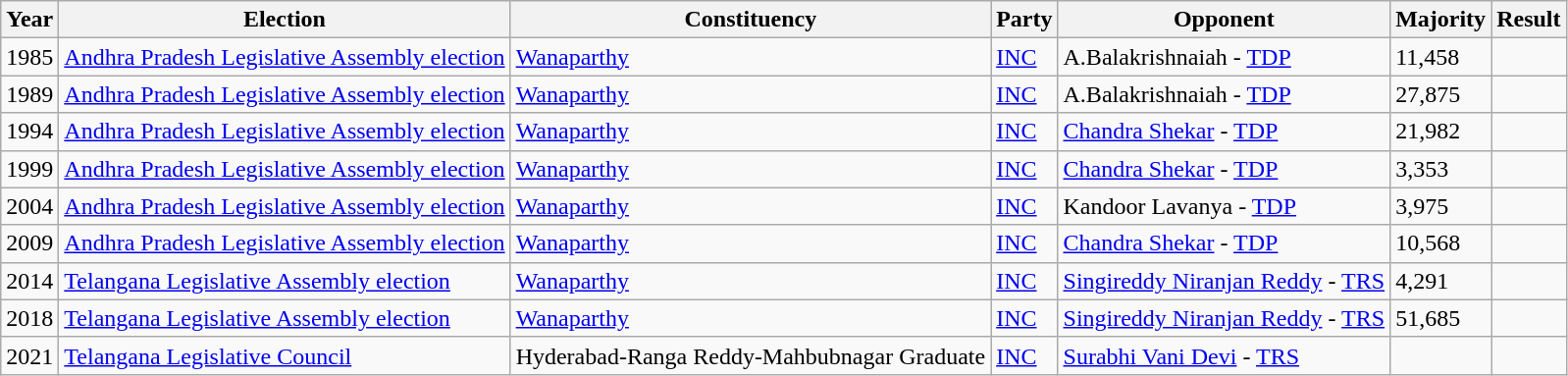<table class="wikitable">
<tr>
<th>Year</th>
<th>Election</th>
<th>Constituency</th>
<th>Party</th>
<th>Opponent</th>
<th>Majority</th>
<th>Result</th>
</tr>
<tr>
<td>1985</td>
<td><a href='#'>Andhra Pradesh Legislative Assembly election</a></td>
<td><a href='#'>Wanaparthy</a></td>
<td><a href='#'>INC</a></td>
<td>A.Balakrishnaiah - <a href='#'>TDP</a></td>
<td>11,458</td>
<td></td>
</tr>
<tr>
<td>1989</td>
<td><a href='#'>Andhra Pradesh Legislative Assembly election</a></td>
<td><a href='#'>Wanaparthy</a></td>
<td><a href='#'>INC</a></td>
<td>A.Balakrishnaiah - <a href='#'>TDP</a></td>
<td>27,875</td>
<td></td>
</tr>
<tr>
<td>1994</td>
<td><a href='#'>Andhra Pradesh Legislative Assembly election</a></td>
<td><a href='#'>Wanaparthy</a></td>
<td><a href='#'>INC</a></td>
<td><a href='#'>Chandra Shekar</a> - <a href='#'>TDP</a></td>
<td>21,982</td>
<td></td>
</tr>
<tr>
<td>1999</td>
<td><a href='#'>Andhra Pradesh Legislative Assembly election</a></td>
<td><a href='#'>Wanaparthy</a></td>
<td><a href='#'>INC</a></td>
<td><a href='#'>Chandra Shekar</a> - <a href='#'>TDP</a></td>
<td>3,353</td>
<td></td>
</tr>
<tr>
<td>2004</td>
<td><a href='#'>Andhra Pradesh Legislative Assembly election</a></td>
<td><a href='#'>Wanaparthy</a></td>
<td><a href='#'>INC</a></td>
<td>Kandoor Lavanya - <a href='#'>TDP</a></td>
<td>3,975</td>
<td></td>
</tr>
<tr>
<td>2009</td>
<td><a href='#'>Andhra Pradesh Legislative Assembly election</a></td>
<td><a href='#'>Wanaparthy</a></td>
<td><a href='#'>INC</a></td>
<td><a href='#'>Chandra Shekar</a> - <a href='#'>TDP</a></td>
<td>10,568</td>
<td></td>
</tr>
<tr>
<td>2014</td>
<td><a href='#'>Telangana Legislative Assembly election</a></td>
<td><a href='#'>Wanaparthy</a></td>
<td><a href='#'>INC</a></td>
<td><a href='#'>Singireddy Niranjan Reddy</a> - <a href='#'>TRS</a></td>
<td>4,291</td>
<td></td>
</tr>
<tr>
<td>2018</td>
<td><a href='#'>Telangana Legislative Assembly election</a></td>
<td><a href='#'>Wanaparthy</a></td>
<td><a href='#'>INC</a></td>
<td><a href='#'>Singireddy Niranjan Reddy</a> - <a href='#'>TRS</a></td>
<td>51,685</td>
<td></td>
</tr>
<tr>
<td>2021</td>
<td><a href='#'>Telangana Legislative Council</a></td>
<td>Hyderabad-Ranga Reddy-Mahbubnagar Graduate</td>
<td><a href='#'>INC</a></td>
<td><a href='#'>Surabhi Vani Devi</a> - <a href='#'>TRS</a></td>
<td></td>
<td></td>
</tr>
</table>
